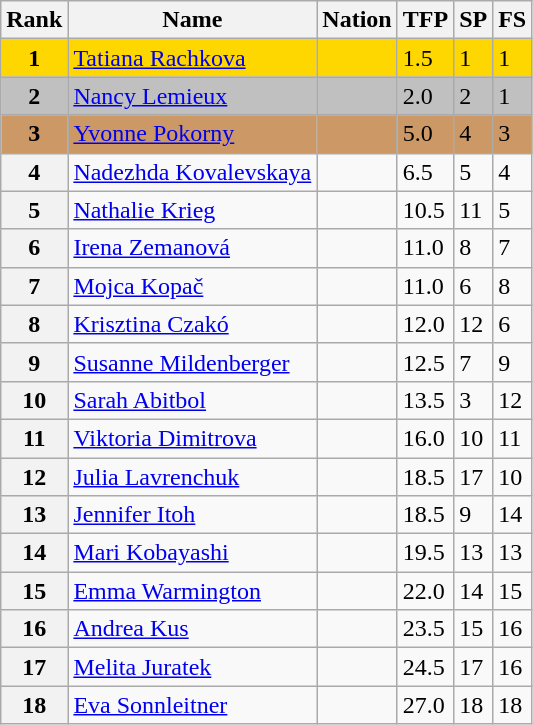<table class="wikitable">
<tr>
<th>Rank</th>
<th>Name</th>
<th>Nation</th>
<th>TFP</th>
<th>SP</th>
<th>FS</th>
</tr>
<tr bgcolor="gold">
<td align="center"><strong>1</strong></td>
<td><a href='#'>Tatiana Rachkova</a></td>
<td></td>
<td>1.5</td>
<td>1</td>
<td>1</td>
</tr>
<tr bgcolor="silver">
<td align="center"><strong>2</strong></td>
<td><a href='#'>Nancy Lemieux</a></td>
<td></td>
<td>2.0</td>
<td>2</td>
<td>1</td>
</tr>
<tr bgcolor="#cc9966">
<td align="center"><strong>3</strong></td>
<td><a href='#'>Yvonne Pokorny</a></td>
<td></td>
<td>5.0</td>
<td>4</td>
<td>3</td>
</tr>
<tr>
<th>4</th>
<td><a href='#'>Nadezhda Kovalevskaya</a></td>
<td></td>
<td>6.5</td>
<td>5</td>
<td>4</td>
</tr>
<tr>
<th>5</th>
<td><a href='#'>Nathalie Krieg</a></td>
<td></td>
<td>10.5</td>
<td>11</td>
<td>5</td>
</tr>
<tr>
<th>6</th>
<td><a href='#'>Irena Zemanová</a></td>
<td></td>
<td>11.0</td>
<td>8</td>
<td>7</td>
</tr>
<tr>
<th>7</th>
<td><a href='#'>Mojca Kopač</a></td>
<td></td>
<td>11.0</td>
<td>6</td>
<td>8</td>
</tr>
<tr>
<th>8</th>
<td><a href='#'>Krisztina Czakó</a></td>
<td></td>
<td>12.0</td>
<td>12</td>
<td>6</td>
</tr>
<tr>
<th>9</th>
<td><a href='#'>Susanne Mildenberger</a></td>
<td></td>
<td>12.5</td>
<td>7</td>
<td>9</td>
</tr>
<tr>
<th>10</th>
<td><a href='#'>Sarah Abitbol</a></td>
<td></td>
<td>13.5</td>
<td>3</td>
<td>12</td>
</tr>
<tr>
<th>11</th>
<td><a href='#'>Viktoria Dimitrova</a></td>
<td></td>
<td>16.0</td>
<td>10</td>
<td>11</td>
</tr>
<tr>
<th>12</th>
<td><a href='#'>Julia Lavrenchuk</a></td>
<td></td>
<td>18.5</td>
<td>17</td>
<td>10</td>
</tr>
<tr>
<th>13</th>
<td><a href='#'>Jennifer Itoh</a></td>
<td></td>
<td>18.5</td>
<td>9</td>
<td>14</td>
</tr>
<tr>
<th>14</th>
<td><a href='#'>Mari Kobayashi</a></td>
<td></td>
<td>19.5</td>
<td>13</td>
<td>13</td>
</tr>
<tr>
<th>15</th>
<td><a href='#'>Emma Warmington</a></td>
<td></td>
<td>22.0</td>
<td>14</td>
<td>15</td>
</tr>
<tr>
<th>16</th>
<td><a href='#'>Andrea Kus</a></td>
<td></td>
<td>23.5</td>
<td>15</td>
<td>16</td>
</tr>
<tr>
<th>17</th>
<td><a href='#'>Melita Juratek</a></td>
<td></td>
<td>24.5</td>
<td>17</td>
<td>16</td>
</tr>
<tr>
<th>18</th>
<td><a href='#'>Eva Sonnleitner</a></td>
<td></td>
<td>27.0</td>
<td>18</td>
<td>18</td>
</tr>
</table>
